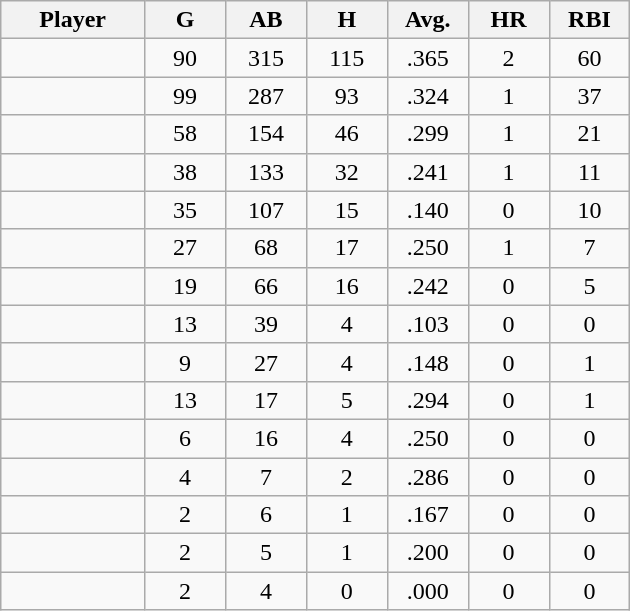<table class="wikitable sortable">
<tr>
<th bgcolor="#DDDDFF" width="16%">Player</th>
<th bgcolor="#DDDDFF" width="9%">G</th>
<th bgcolor="#DDDDFF" width="9%">AB</th>
<th bgcolor="#DDDDFF" width="9%">H</th>
<th bgcolor="#DDDDFF" width="9%">Avg.</th>
<th bgcolor="#DDDDFF" width="9%">HR</th>
<th bgcolor="#DDDDFF" width="9%">RBI</th>
</tr>
<tr align="center">
<td></td>
<td>90</td>
<td>315</td>
<td>115</td>
<td>.365</td>
<td>2</td>
<td>60</td>
</tr>
<tr align="center">
<td></td>
<td>99</td>
<td>287</td>
<td>93</td>
<td>.324</td>
<td>1</td>
<td>37</td>
</tr>
<tr align="center">
<td></td>
<td>58</td>
<td>154</td>
<td>46</td>
<td>.299</td>
<td>1</td>
<td>21</td>
</tr>
<tr align="center">
<td></td>
<td>38</td>
<td>133</td>
<td>32</td>
<td>.241</td>
<td>1</td>
<td>11</td>
</tr>
<tr align="center">
<td></td>
<td>35</td>
<td>107</td>
<td>15</td>
<td>.140</td>
<td>0</td>
<td>10</td>
</tr>
<tr align="center">
<td></td>
<td>27</td>
<td>68</td>
<td>17</td>
<td>.250</td>
<td>1</td>
<td>7</td>
</tr>
<tr align="center">
<td></td>
<td>19</td>
<td>66</td>
<td>16</td>
<td>.242</td>
<td>0</td>
<td>5</td>
</tr>
<tr align="center">
<td></td>
<td>13</td>
<td>39</td>
<td>4</td>
<td>.103</td>
<td>0</td>
<td>0</td>
</tr>
<tr align="center">
<td></td>
<td>9</td>
<td>27</td>
<td>4</td>
<td>.148</td>
<td>0</td>
<td>1</td>
</tr>
<tr align="center">
<td></td>
<td>13</td>
<td>17</td>
<td>5</td>
<td>.294</td>
<td>0</td>
<td>1</td>
</tr>
<tr align="center">
<td></td>
<td>6</td>
<td>16</td>
<td>4</td>
<td>.250</td>
<td>0</td>
<td>0</td>
</tr>
<tr align="center">
<td></td>
<td>4</td>
<td>7</td>
<td>2</td>
<td>.286</td>
<td>0</td>
<td>0</td>
</tr>
<tr align="center">
<td></td>
<td>2</td>
<td>6</td>
<td>1</td>
<td>.167</td>
<td>0</td>
<td>0</td>
</tr>
<tr align="center">
<td></td>
<td>2</td>
<td>5</td>
<td>1</td>
<td>.200</td>
<td>0</td>
<td>0</td>
</tr>
<tr align="center">
<td></td>
<td>2</td>
<td>4</td>
<td>0</td>
<td>.000</td>
<td>0</td>
<td>0</td>
</tr>
</table>
